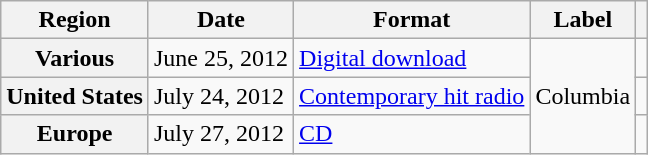<table class="wikitable plainrowheaders">
<tr>
<th scope="col">Region</th>
<th scope="col">Date</th>
<th scope="col">Format</th>
<th scope="col">Label</th>
<th scope="col"></th>
</tr>
<tr>
<th scope="row">Various</th>
<td>June 25, 2012</td>
<td><a href='#'>Digital download</a></td>
<td rowspan="3">Columbia</td>
<td align="center"></td>
</tr>
<tr>
<th scope="row">United States</th>
<td>July 24, 2012</td>
<td><a href='#'>Contemporary hit radio</a></td>
<td align="center"></td>
</tr>
<tr>
<th scope="row">Europe</th>
<td>July 27, 2012</td>
<td><a href='#'>CD</a></td>
<td align="center"></td>
</tr>
</table>
